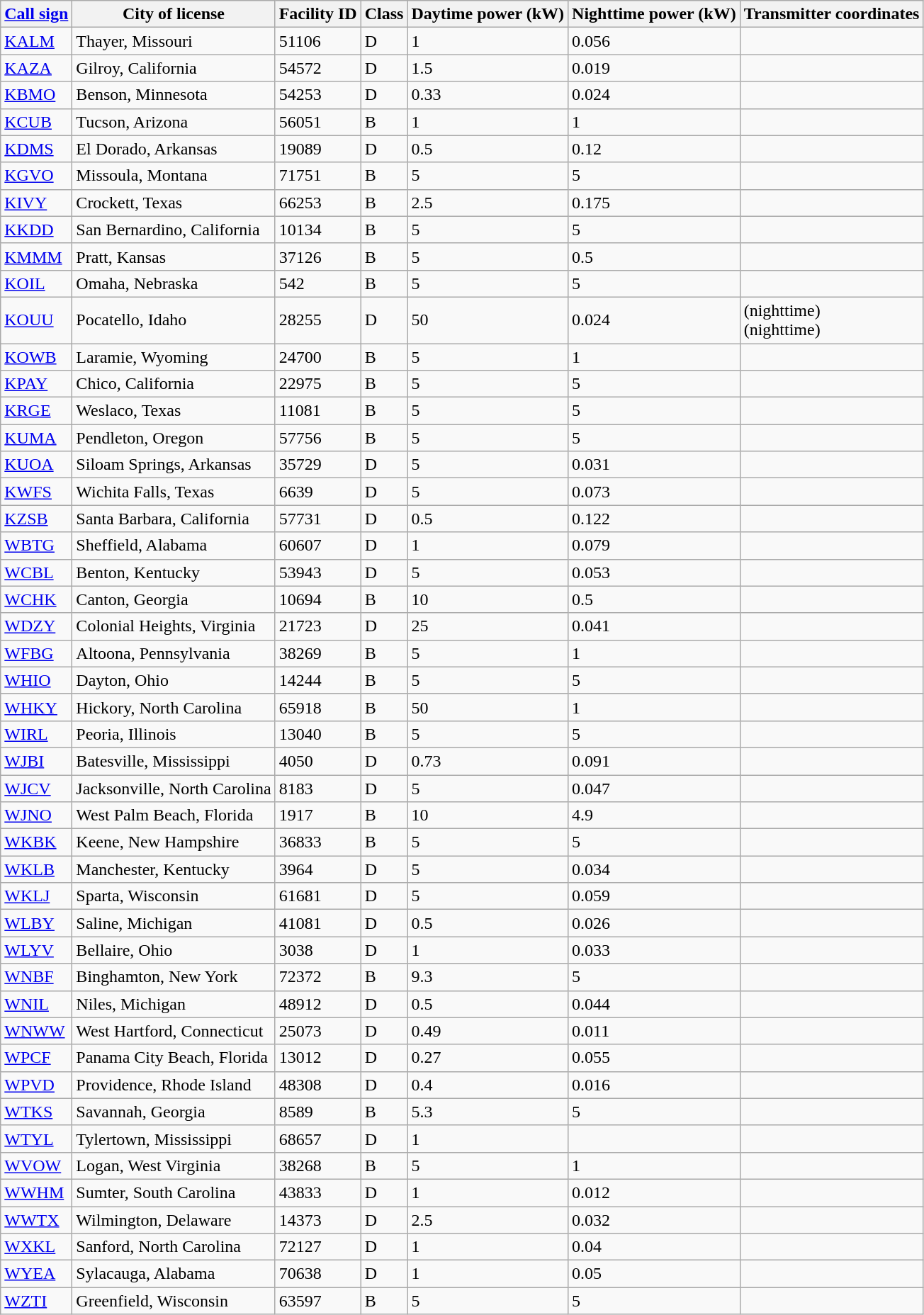<table class="wikitable sortable">
<tr>
<th><a href='#'>Call sign</a></th>
<th>City of license</th>
<th>Facility ID</th>
<th>Class</th>
<th>Daytime power (kW)</th>
<th>Nighttime power (kW)</th>
<th>Transmitter coordinates</th>
</tr>
<tr>
<td><a href='#'>KALM</a></td>
<td>Thayer, Missouri</td>
<td>51106</td>
<td>D</td>
<td>1</td>
<td>0.056</td>
<td></td>
</tr>
<tr>
<td><a href='#'>KAZA</a></td>
<td>Gilroy, California</td>
<td>54572</td>
<td>D</td>
<td>1.5</td>
<td>0.019</td>
<td></td>
</tr>
<tr>
<td><a href='#'>KBMO</a></td>
<td>Benson, Minnesota</td>
<td>54253</td>
<td>D</td>
<td>0.33</td>
<td>0.024</td>
<td></td>
</tr>
<tr>
<td><a href='#'>KCUB</a></td>
<td>Tucson, Arizona</td>
<td>56051</td>
<td>B</td>
<td>1</td>
<td>1</td>
<td></td>
</tr>
<tr>
<td><a href='#'>KDMS</a></td>
<td>El Dorado, Arkansas</td>
<td>19089</td>
<td>D</td>
<td>0.5</td>
<td>0.12</td>
<td></td>
</tr>
<tr>
<td><a href='#'>KGVO</a></td>
<td>Missoula, Montana</td>
<td>71751</td>
<td>B</td>
<td>5</td>
<td>5</td>
<td></td>
</tr>
<tr>
<td><a href='#'>KIVY</a></td>
<td>Crockett, Texas</td>
<td>66253</td>
<td>B</td>
<td>2.5</td>
<td>0.175</td>
<td></td>
</tr>
<tr>
<td><a href='#'>KKDD</a></td>
<td>San Bernardino, California</td>
<td>10134</td>
<td>B</td>
<td>5</td>
<td>5</td>
<td></td>
</tr>
<tr>
<td><a href='#'>KMMM</a></td>
<td>Pratt, Kansas</td>
<td>37126</td>
<td>B</td>
<td>5</td>
<td>0.5</td>
<td></td>
</tr>
<tr>
<td><a href='#'>KOIL</a></td>
<td>Omaha, Nebraska</td>
<td>542</td>
<td>B</td>
<td>5</td>
<td>5</td>
<td></td>
</tr>
<tr>
<td><a href='#'>KOUU</a></td>
<td>Pocatello, Idaho</td>
<td>28255</td>
<td>D</td>
<td>50</td>
<td>0.024</td>
<td> (nighttime)<br> (nighttime)</td>
</tr>
<tr>
<td><a href='#'>KOWB</a></td>
<td>Laramie, Wyoming</td>
<td>24700</td>
<td>B</td>
<td>5</td>
<td>1</td>
<td></td>
</tr>
<tr>
<td><a href='#'>KPAY</a></td>
<td>Chico, California</td>
<td>22975</td>
<td>B</td>
<td>5</td>
<td>5</td>
<td></td>
</tr>
<tr>
<td><a href='#'>KRGE</a></td>
<td>Weslaco, Texas</td>
<td>11081</td>
<td>B</td>
<td>5</td>
<td>5</td>
<td></td>
</tr>
<tr>
<td><a href='#'>KUMA</a></td>
<td>Pendleton, Oregon</td>
<td>57756</td>
<td>B</td>
<td>5</td>
<td>5</td>
<td></td>
</tr>
<tr>
<td><a href='#'>KUOA</a></td>
<td>Siloam Springs, Arkansas</td>
<td>35729</td>
<td>D</td>
<td>5</td>
<td>0.031</td>
<td></td>
</tr>
<tr>
<td><a href='#'>KWFS</a></td>
<td>Wichita Falls, Texas</td>
<td>6639</td>
<td>D</td>
<td>5</td>
<td>0.073</td>
<td></td>
</tr>
<tr>
<td><a href='#'>KZSB</a></td>
<td>Santa Barbara, California</td>
<td>57731</td>
<td>D</td>
<td>0.5</td>
<td>0.122</td>
<td></td>
</tr>
<tr>
<td><a href='#'>WBTG</a></td>
<td>Sheffield, Alabama</td>
<td>60607</td>
<td>D</td>
<td>1</td>
<td>0.079</td>
<td></td>
</tr>
<tr>
<td><a href='#'>WCBL</a></td>
<td>Benton, Kentucky</td>
<td>53943</td>
<td>D</td>
<td>5</td>
<td>0.053</td>
<td></td>
</tr>
<tr>
<td><a href='#'>WCHK</a></td>
<td>Canton, Georgia</td>
<td>10694</td>
<td>B</td>
<td>10</td>
<td>0.5</td>
<td></td>
</tr>
<tr>
<td><a href='#'>WDZY</a></td>
<td>Colonial Heights, Virginia</td>
<td>21723</td>
<td>D</td>
<td>25</td>
<td>0.041</td>
<td></td>
</tr>
<tr>
<td><a href='#'>WFBG</a></td>
<td>Altoona, Pennsylvania</td>
<td>38269</td>
<td>B</td>
<td>5</td>
<td>1</td>
<td></td>
</tr>
<tr>
<td><a href='#'>WHIO</a></td>
<td>Dayton, Ohio</td>
<td>14244</td>
<td>B</td>
<td>5</td>
<td>5</td>
<td></td>
</tr>
<tr>
<td><a href='#'>WHKY</a></td>
<td>Hickory, North Carolina</td>
<td>65918</td>
<td>B</td>
<td>50</td>
<td>1</td>
<td></td>
</tr>
<tr>
<td><a href='#'>WIRL</a></td>
<td>Peoria, Illinois</td>
<td>13040</td>
<td>B</td>
<td>5</td>
<td>5</td>
<td></td>
</tr>
<tr>
<td><a href='#'>WJBI</a></td>
<td>Batesville, Mississippi</td>
<td>4050</td>
<td>D</td>
<td>0.73</td>
<td>0.091</td>
<td></td>
</tr>
<tr>
<td><a href='#'>WJCV</a></td>
<td>Jacksonville, North Carolina</td>
<td>8183</td>
<td>D</td>
<td>5</td>
<td>0.047</td>
<td></td>
</tr>
<tr>
<td><a href='#'>WJNO</a></td>
<td>West Palm Beach, Florida</td>
<td>1917</td>
<td>B</td>
<td>10</td>
<td>4.9</td>
<td></td>
</tr>
<tr>
<td><a href='#'>WKBK</a></td>
<td>Keene, New Hampshire</td>
<td>36833</td>
<td>B</td>
<td>5</td>
<td>5</td>
<td></td>
</tr>
<tr>
<td><a href='#'>WKLB</a></td>
<td>Manchester, Kentucky</td>
<td>3964</td>
<td>D</td>
<td>5</td>
<td>0.034</td>
<td></td>
</tr>
<tr>
<td><a href='#'>WKLJ</a></td>
<td>Sparta, Wisconsin</td>
<td>61681</td>
<td>D</td>
<td>5</td>
<td>0.059</td>
<td></td>
</tr>
<tr>
<td><a href='#'>WLBY</a></td>
<td>Saline, Michigan</td>
<td>41081</td>
<td>D</td>
<td>0.5</td>
<td>0.026</td>
<td></td>
</tr>
<tr>
<td><a href='#'>WLYV</a></td>
<td>Bellaire, Ohio</td>
<td>3038</td>
<td>D</td>
<td>1</td>
<td>0.033</td>
<td></td>
</tr>
<tr>
<td><a href='#'>WNBF</a></td>
<td>Binghamton, New York</td>
<td>72372</td>
<td>B</td>
<td>9.3</td>
<td>5</td>
<td></td>
</tr>
<tr>
<td><a href='#'>WNIL</a></td>
<td>Niles, Michigan</td>
<td>48912</td>
<td>D</td>
<td>0.5</td>
<td>0.044</td>
<td></td>
</tr>
<tr>
<td><a href='#'>WNWW</a></td>
<td>West Hartford, Connecticut</td>
<td>25073</td>
<td>D</td>
<td>0.49</td>
<td>0.011</td>
<td></td>
</tr>
<tr>
<td><a href='#'>WPCF</a></td>
<td>Panama City Beach, Florida</td>
<td>13012</td>
<td>D</td>
<td>0.27</td>
<td>0.055</td>
<td></td>
</tr>
<tr>
<td><a href='#'>WPVD</a></td>
<td>Providence, Rhode Island</td>
<td>48308</td>
<td>D</td>
<td>0.4</td>
<td>0.016</td>
<td></td>
</tr>
<tr>
<td><a href='#'>WTKS</a></td>
<td>Savannah, Georgia</td>
<td>8589</td>
<td>B</td>
<td>5.3</td>
<td>5</td>
<td></td>
</tr>
<tr>
<td><a href='#'>WTYL</a></td>
<td>Tylertown, Mississippi</td>
<td>68657</td>
<td>D</td>
<td>1</td>
<td></td>
<td></td>
</tr>
<tr>
<td><a href='#'>WVOW</a></td>
<td>Logan, West Virginia</td>
<td>38268</td>
<td>B</td>
<td>5</td>
<td>1</td>
<td></td>
</tr>
<tr>
<td><a href='#'>WWHM</a></td>
<td>Sumter, South Carolina</td>
<td>43833</td>
<td>D</td>
<td>1</td>
<td>0.012</td>
<td></td>
</tr>
<tr>
<td><a href='#'>WWTX</a></td>
<td>Wilmington, Delaware</td>
<td>14373</td>
<td>D</td>
<td>2.5</td>
<td>0.032</td>
<td></td>
</tr>
<tr>
<td><a href='#'>WXKL</a></td>
<td>Sanford, North Carolina</td>
<td>72127</td>
<td>D</td>
<td>1</td>
<td>0.04</td>
<td></td>
</tr>
<tr>
<td><a href='#'>WYEA</a></td>
<td>Sylacauga, Alabama</td>
<td>70638</td>
<td>D</td>
<td>1</td>
<td>0.05</td>
<td></td>
</tr>
<tr>
<td><a href='#'>WZTI</a></td>
<td>Greenfield, Wisconsin</td>
<td>63597</td>
<td>B</td>
<td>5</td>
<td>5</td>
<td></td>
</tr>
</table>
